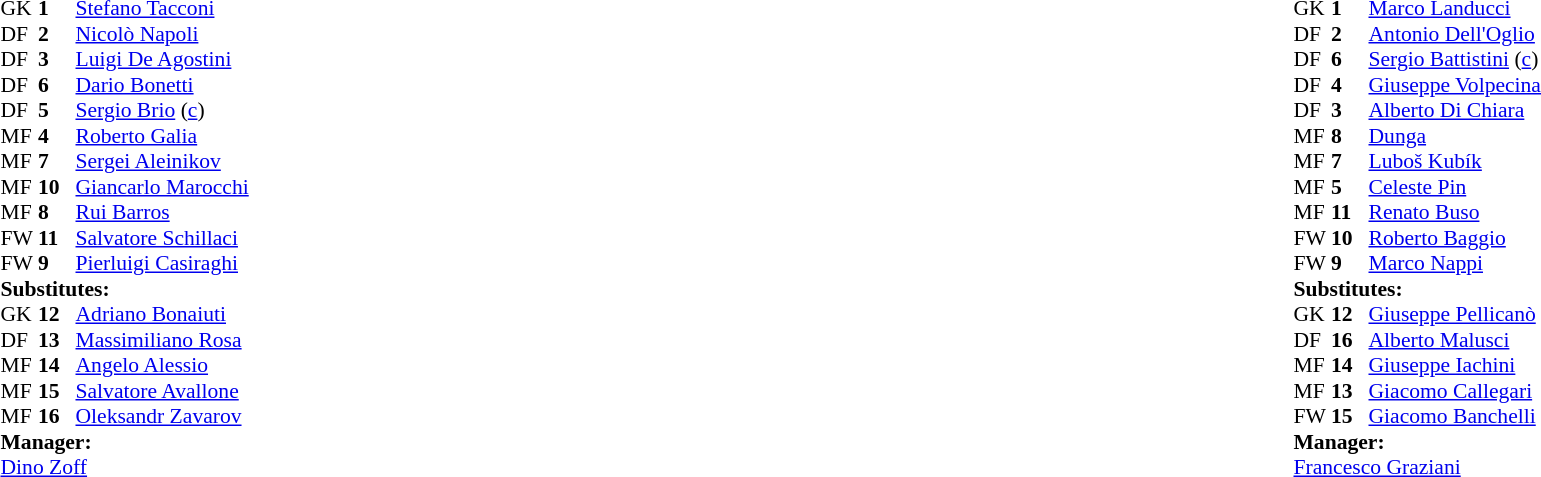<table width="100%">
<tr>
<td valign="top" width="50%"><br><table style="font-size: 90%" cellspacing="0" cellpadding="0">
<tr>
<th width=25></th>
<th width=25></th>
</tr>
<tr>
<td>GK</td>
<td><strong>1</strong></td>
<td> <a href='#'>Stefano Tacconi</a></td>
<td></td>
</tr>
<tr>
<td>DF</td>
<td><strong>2</strong></td>
<td> <a href='#'>Nicolò Napoli</a></td>
</tr>
<tr>
<td>DF</td>
<td><strong>3</strong></td>
<td> <a href='#'>Luigi De Agostini</a></td>
</tr>
<tr>
<td>DF</td>
<td><strong>6</strong></td>
<td> <a href='#'>Dario Bonetti</a></td>
<td></td>
</tr>
<tr>
<td>DF</td>
<td><strong>5</strong></td>
<td> <a href='#'>Sergio Brio</a> (<a href='#'>c</a>)</td>
<td></td>
<td></td>
</tr>
<tr>
<td>MF</td>
<td><strong>4</strong></td>
<td> <a href='#'>Roberto Galia</a></td>
</tr>
<tr>
<td>MF</td>
<td><strong>7</strong></td>
<td> <a href='#'>Sergei Aleinikov</a></td>
</tr>
<tr>
<td>MF</td>
<td><strong>10</strong></td>
<td> <a href='#'>Giancarlo Marocchi</a></td>
</tr>
<tr>
<td>MF</td>
<td><strong>8</strong></td>
<td> <a href='#'>Rui Barros</a></td>
</tr>
<tr>
<td>FW</td>
<td><strong>11</strong></td>
<td> <a href='#'>Salvatore Schillaci</a></td>
</tr>
<tr>
<td>FW</td>
<td><strong>9</strong></td>
<td> <a href='#'>Pierluigi Casiraghi</a></td>
</tr>
<tr>
<td colspan=3><strong>Substitutes:</strong></td>
</tr>
<tr>
<td>GK</td>
<td><strong>12</strong></td>
<td> <a href='#'>Adriano Bonaiuti</a></td>
</tr>
<tr>
<td>DF</td>
<td><strong>13</strong></td>
<td> <a href='#'>Massimiliano Rosa</a></td>
</tr>
<tr>
<td>MF</td>
<td><strong>14</strong></td>
<td> <a href='#'>Angelo Alessio</a></td>
<td></td>
<td></td>
</tr>
<tr>
<td>MF</td>
<td><strong>15</strong></td>
<td> <a href='#'>Salvatore Avallone</a></td>
</tr>
<tr>
<td>MF</td>
<td><strong>16</strong></td>
<td> <a href='#'>Oleksandr Zavarov</a></td>
</tr>
<tr>
<td colspan=3><strong>Manager:</strong></td>
</tr>
<tr>
<td colspan=4> <a href='#'>Dino Zoff</a></td>
</tr>
</table>
</td>
<td valign="top" width="50%"><br><table style="font-size:90%" cellspacing="0" cellpadding="0" align=center>
<tr>
<th width=25></th>
<th width=25></th>
</tr>
<tr>
<td>GK</td>
<td><strong>1</strong></td>
<td> <a href='#'>Marco Landucci</a></td>
</tr>
<tr>
<td>DF</td>
<td><strong>2</strong></td>
<td> <a href='#'>Antonio Dell'Oglio</a></td>
</tr>
<tr>
<td>DF</td>
<td><strong>6</strong></td>
<td> <a href='#'>Sergio Battistini</a> (<a href='#'>c</a>)</td>
</tr>
<tr>
<td>DF</td>
<td><strong>4</strong></td>
<td> <a href='#'>Giuseppe Volpecina</a></td>
</tr>
<tr>
<td>DF</td>
<td><strong>3</strong></td>
<td> <a href='#'>Alberto Di Chiara</a></td>
</tr>
<tr>
<td>MF</td>
<td><strong>8</strong></td>
<td> <a href='#'>Dunga</a></td>
</tr>
<tr>
<td>MF</td>
<td><strong>7</strong></td>
<td> <a href='#'>Luboš Kubík</a></td>
<td></td>
<td></td>
</tr>
<tr>
<td>MF</td>
<td><strong>5</strong></td>
<td> <a href='#'>Celeste Pin</a></td>
</tr>
<tr>
<td>MF</td>
<td><strong>11</strong></td>
<td> <a href='#'>Renato Buso</a></td>
</tr>
<tr>
<td>FW</td>
<td><strong>10</strong></td>
<td> <a href='#'>Roberto Baggio</a></td>
</tr>
<tr>
<td>FW</td>
<td><strong>9</strong></td>
<td> <a href='#'>Marco Nappi</a></td>
<td></td>
</tr>
<tr>
<td colspan=3><strong>Substitutes:</strong></td>
</tr>
<tr>
<td>GK</td>
<td><strong>12</strong></td>
<td> <a href='#'>Giuseppe Pellicanò</a></td>
</tr>
<tr>
<td>DF</td>
<td><strong>16</strong></td>
<td> <a href='#'>Alberto Malusci</a></td>
<td></td>
<td></td>
</tr>
<tr>
<td>MF</td>
<td><strong>14</strong></td>
<td> <a href='#'>Giuseppe Iachini</a></td>
</tr>
<tr>
<td>MF</td>
<td><strong>13</strong></td>
<td> <a href='#'>Giacomo Callegari</a></td>
</tr>
<tr>
<td>FW</td>
<td><strong>15</strong></td>
<td> <a href='#'>Giacomo Banchelli</a></td>
</tr>
<tr>
<td colspan=3><strong>Manager:</strong></td>
</tr>
<tr>
<td colspan=4> <a href='#'>Francesco Graziani</a></td>
</tr>
</table>
</td>
</tr>
</table>
